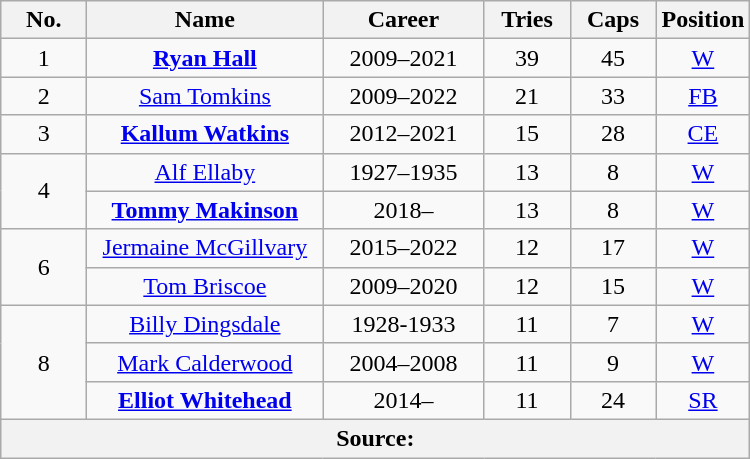<table class="wikitable sortable" style="text-align:center;">
<tr>
<th width=50px>No.</th>
<th style="width:150px;">Name</th>
<th style="width:100px;">Career</th>
<th width=50px>Tries</th>
<th width=50px>Caps</th>
<th width=50px>Position</th>
</tr>
<tr>
<td>1</td>
<td><strong><a href='#'>Ryan Hall</a></strong></td>
<td>2009–2021</td>
<td>39</td>
<td>45</td>
<td><a href='#'>W</a></td>
</tr>
<tr>
<td>2</td>
<td><a href='#'>Sam Tomkins</a></td>
<td>2009–2022</td>
<td>21</td>
<td>33</td>
<td><a href='#'>FB</a></td>
</tr>
<tr>
<td>3</td>
<td><strong><a href='#'>Kallum Watkins</a></strong></td>
<td>2012–2021</td>
<td>15</td>
<td>28</td>
<td><a href='#'>CE</a></td>
</tr>
<tr>
<td rowspan=2>4</td>
<td><a href='#'>Alf Ellaby</a></td>
<td>1927–1935</td>
<td>13</td>
<td>8</td>
<td><a href='#'>W</a></td>
</tr>
<tr>
<td><strong><a href='#'>Tommy Makinson</a></strong></td>
<td>2018–</td>
<td>13</td>
<td>8</td>
<td><a href='#'>W</a></td>
</tr>
<tr>
<td rowspan=2>6</td>
<td><a href='#'>Jermaine McGillvary</a></td>
<td>2015–2022</td>
<td>12</td>
<td>17</td>
<td><a href='#'>W</a></td>
</tr>
<tr>
<td><a href='#'>Tom Briscoe</a></td>
<td>2009–2020</td>
<td>12</td>
<td>15</td>
<td><a href='#'>W</a></td>
</tr>
<tr>
<td rowspan=3>8</td>
<td><a href='#'>Billy Dingsdale</a></td>
<td>1928-1933</td>
<td>11</td>
<td>7</td>
<td><a href='#'>W</a></td>
</tr>
<tr>
<td><a href='#'>Mark Calderwood</a></td>
<td>2004–2008</td>
<td>11</td>
<td>9</td>
<td><a href='#'>W</a></td>
</tr>
<tr>
<td><strong><a href='#'>Elliot Whitehead</a></strong></td>
<td>2014–</td>
<td>11</td>
<td>24</td>
<td><a href='#'>SR</a></td>
</tr>
<tr>
<th colspan=6>Source:</th>
</tr>
</table>
